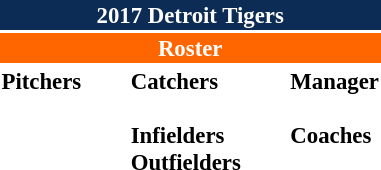<table class="toccolours" style="font-size: 95%;">
<tr>
<th colspan="10" style="background-color: #0C2C56; color: white; text-align: center;">2017 Detroit Tigers</th>
</tr>
<tr>
<td colspan="10" style="background-color: #FF6600; color: white; text-align: center;"><strong>Roster</strong></td>
</tr>
<tr>
<td valign="top"><strong>Pitchers</strong><br>


























</td>
<td width="25px"></td>
<td valign="top"><strong>Catchers</strong><br>

<br><strong>Infielders</strong>









<br><strong>Outfielders</strong>







</td>
<td width="25px"></td>
<td valign="top"><strong>Manager</strong><br><br><strong>Coaches</strong>
 
 
 
 
 

 
 
 
 </td>
</tr>
</table>
